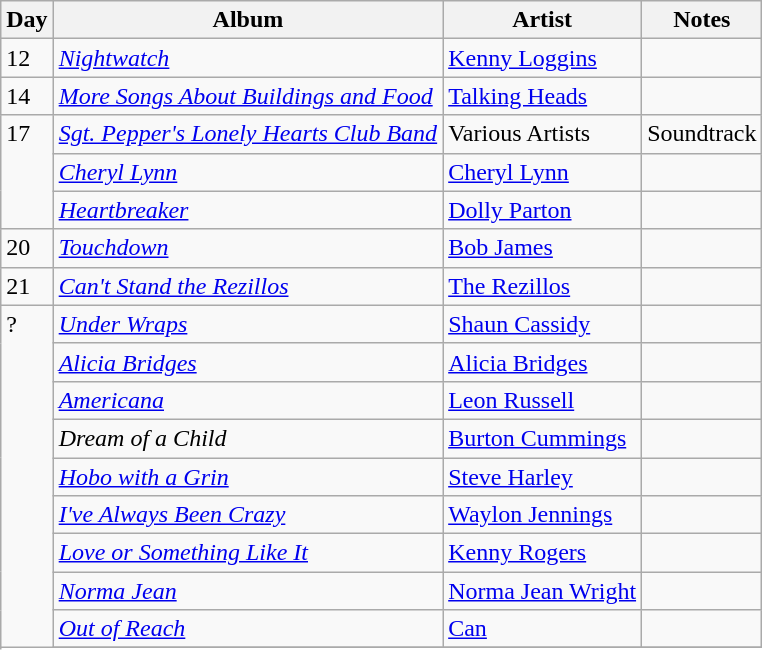<table class="wikitable">
<tr>
<th>Day</th>
<th>Album</th>
<th>Artist</th>
<th>Notes</th>
</tr>
<tr>
<td valign="top">12</td>
<td><em><a href='#'>Nightwatch</a></em></td>
<td><a href='#'>Kenny Loggins</a></td>
<td></td>
</tr>
<tr>
<td valign="top">14</td>
<td><em><a href='#'>More Songs About Buildings and Food</a></em></td>
<td><a href='#'>Talking Heads</a></td>
<td></td>
</tr>
<tr>
<td rowspan="3" valign="top">17</td>
<td><em><a href='#'>Sgt. Pepper's Lonely Hearts Club Band</a></em></td>
<td>Various Artists</td>
<td>Soundtrack</td>
</tr>
<tr>
<td><em><a href='#'>Cheryl Lynn</a></em></td>
<td><a href='#'>Cheryl Lynn</a></td>
<td></td>
</tr>
<tr>
<td><em><a href='#'>Heartbreaker</a></em></td>
<td><a href='#'>Dolly Parton</a></td>
<td></td>
</tr>
<tr>
<td valign="top">20</td>
<td><em><a href='#'>Touchdown</a></em></td>
<td><a href='#'>Bob James</a></td>
<td></td>
</tr>
<tr>
<td valign="top">21</td>
<td><em><a href='#'>Can't Stand the Rezillos</a></em></td>
<td><a href='#'>The Rezillos</a></td>
<td></td>
</tr>
<tr>
<td rowspan="10" valign="top">?</td>
<td><em><a href='#'>Under Wraps</a></em></td>
<td><a href='#'>Shaun Cassidy</a></td>
<td></td>
</tr>
<tr>
<td><em><a href='#'>Alicia Bridges</a></em></td>
<td><a href='#'>Alicia Bridges</a></td>
<td></td>
</tr>
<tr>
<td><em><a href='#'>Americana</a></em></td>
<td><a href='#'>Leon Russell</a></td>
<td></td>
</tr>
<tr>
<td><em>Dream of a Child</em></td>
<td><a href='#'>Burton Cummings</a></td>
<td></td>
</tr>
<tr>
<td><em><a href='#'>Hobo with a Grin</a></em></td>
<td><a href='#'>Steve Harley</a></td>
<td></td>
</tr>
<tr>
<td><em><a href='#'>I've Always Been Crazy</a></em></td>
<td><a href='#'>Waylon Jennings</a></td>
<td></td>
</tr>
<tr>
<td><em><a href='#'>Love or Something Like It</a></em></td>
<td><a href='#'>Kenny Rogers</a></td>
<td></td>
</tr>
<tr>
<td><em><a href='#'>Norma Jean</a></em></td>
<td><a href='#'>Norma Jean Wright</a></td>
<td></td>
</tr>
<tr>
<td><em><a href='#'>Out of Reach</a></em></td>
<td><a href='#'>Can</a></td>
<td></td>
</tr>
<tr>
</tr>
</table>
